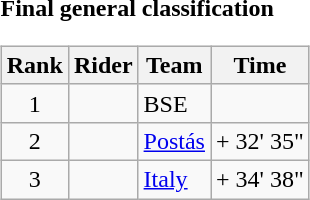<table>
<tr>
<td><strong>Final general classification</strong><br><table class="wikitable">
<tr>
<th scope="col">Rank</th>
<th scope="col">Rider</th>
<th scope="col">Team</th>
<th scope="col">Time</th>
</tr>
<tr>
<td style="text-align:center;">1</td>
<td></td>
<td>BSE</td>
<td style="text-align:right;"></td>
</tr>
<tr>
<td style="text-align:center;">2</td>
<td></td>
<td><a href='#'>Postás</a></td>
<td style="text-align:right;">+ 32' 35"</td>
</tr>
<tr>
<td style="text-align:center;">3</td>
<td></td>
<td><a href='#'>Italy</a></td>
<td style="text-align:right;">+ 34' 38"</td>
</tr>
</table>
</td>
</tr>
</table>
